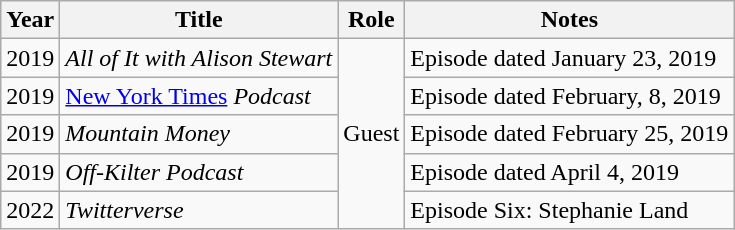<table class="wikitable">
<tr>
<th scope="col">Year</th>
<th scope="col">Title</th>
<th scope="col">Role</th>
<th scope="col">Notes</th>
</tr>
<tr>
<td>2019</td>
<td scope="row"><em>All of It with Alison Stewart</em></td>
<td rowspan="5">Guest</td>
<td>Episode dated January 23, 2019</td>
</tr>
<tr>
<td>2019</td>
<td scope="row"><a href='#'>New York Times</a> <em>Podcast</em></td>
<td>Episode dated February, 8, 2019</td>
</tr>
<tr>
<td>2019</td>
<td scope="row"><em>Mountain Money</em></td>
<td>Episode dated February 25, 2019</td>
</tr>
<tr>
<td>2019</td>
<td scope="row"><em>Off-Kilter Podcast</em></td>
<td>Episode dated April 4, 2019</td>
</tr>
<tr>
<td>2022</td>
<td scope="row"><em>Twitterverse</em></td>
<td>Episode Six: Stephanie Land</td>
</tr>
</table>
